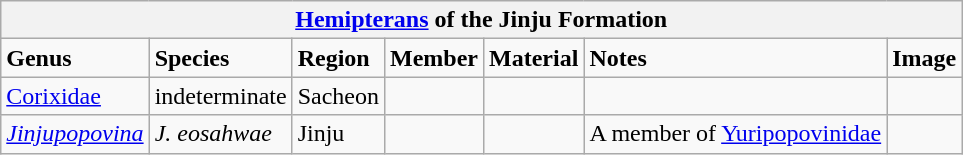<table class="wikitable">
<tr>
<th colspan="7"><strong><a href='#'>Hemipterans</a> of the Jinju Formation</strong></th>
</tr>
<tr>
<td><strong>Genus</strong></td>
<td><strong>Species</strong></td>
<td><strong>Region</strong></td>
<td><strong>Member</strong></td>
<td><strong>Material</strong></td>
<td><strong>Notes</strong></td>
<td><strong>Image</strong></td>
</tr>
<tr>
<td><a href='#'>Corixidae</a></td>
<td>indeterminate</td>
<td>Sacheon</td>
<td></td>
<td></td>
<td></td>
<td></td>
</tr>
<tr>
<td><em><a href='#'>Jinjupopovina</a></em></td>
<td><em>J. eosahwae</em></td>
<td>Jinju</td>
<td></td>
<td></td>
<td>A member of <a href='#'>Yuripopovinidae</a></td>
<td></td>
</tr>
</table>
